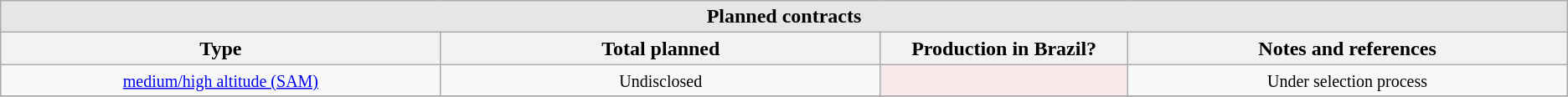<table class="wikitable" style="text-align:center;">
<tr>
<th colspan="6" style="background: #E6E6E6;">Planned contracts</th>
</tr>
<tr>
<th style="text-align:center; width:10%;">Type</th>
<th style="text-align:center; width:10%;">Total planned</th>
<th style="text-align:center; width:5%;">Production in Brazil?</th>
<th style="text-align:center; width:10%;">Notes and references</th>
</tr>
<tr>
<td><small><a href='#'>medium/high altitude (SAM)</a></small></td>
<td><small>Undisclosed</small></td>
<td style="background:#f8eaea"></td>
<td><small>Under selection process</small></td>
</tr>
<tr>
</tr>
</table>
